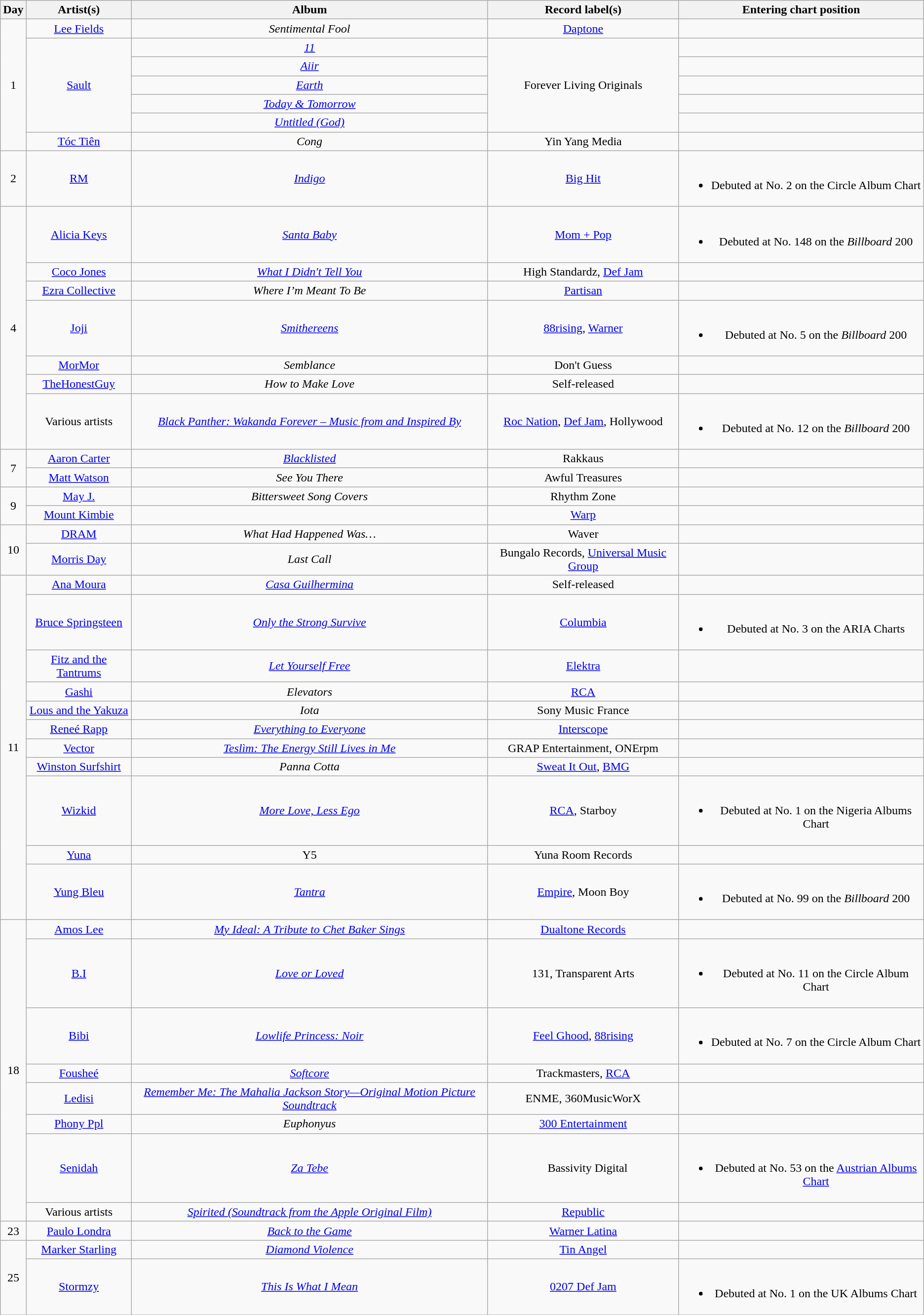<table class="wikitable" style="text-align:center;">
<tr>
<th scope="col">Day</th>
<th scope="col">Artist(s)</th>
<th scope="col">Album</th>
<th scope="col">Record label(s)</th>
<th scope="col">Entering chart position</th>
</tr>
<tr>
<td rowspan="7">1</td>
<td><a href='#'>Lee Fields</a></td>
<td><em>Sentimental Fool</em></td>
<td><a href='#'>Daptone</a></td>
<td></td>
</tr>
<tr>
<td rowspan="5"><a href='#'>Sault</a></td>
<td><em><a href='#'>11</a></em></td>
<td rowspan="5">Forever Living Originals</td>
<td></td>
</tr>
<tr>
<td><em><a href='#'>Aiir</a></em></td>
<td></td>
</tr>
<tr>
<td><em><a href='#'>Earth</a></em></td>
<td></td>
</tr>
<tr>
<td><em><a href='#'>Today & Tomorrow</a></em></td>
<td></td>
</tr>
<tr>
<td><em><a href='#'>Untitled (God)</a></em></td>
<td></td>
</tr>
<tr>
<td><a href='#'>Tóc Tiên</a></td>
<td><em>Cong</em></td>
<td>Yin Yang Media</td>
<td></td>
</tr>
<tr>
<td>2</td>
<td><a href='#'>RM</a></td>
<td><em><a href='#'>Indigo</a></em></td>
<td><a href='#'>Big Hit</a></td>
<td><br><ul><li>Debuted at No. 2 on the Circle Album Chart</li></ul></td>
</tr>
<tr>
<td rowspan="7">4</td>
<td><a href='#'>Alicia Keys</a></td>
<td><em><a href='#'>Santa Baby</a></em></td>
<td><a href='#'>Mom + Pop</a></td>
<td><br><ul><li>Debuted at No. 148 on the <em>Billboard</em> 200</li></ul></td>
</tr>
<tr>
<td><a href='#'>Coco Jones</a></td>
<td><em><a href='#'>What I Didn't Tell You</a></em></td>
<td>High Standardz, <a href='#'>Def Jam</a></td>
<td></td>
</tr>
<tr>
<td><a href='#'>Ezra Collective</a></td>
<td><em>Where I’m Meant To Be</em></td>
<td><a href='#'>Partisan</a></td>
<td></td>
</tr>
<tr>
<td><a href='#'>Joji</a></td>
<td><em><a href='#'>Smithereens</a></em></td>
<td><a href='#'>88rising</a>, <a href='#'>Warner</a></td>
<td><br><ul><li>Debuted at No. 5 on the <em>Billboard</em> 200</li></ul></td>
</tr>
<tr>
<td><a href='#'>MorMor</a></td>
<td><em>Semblance</em></td>
<td>Don't Guess</td>
<td></td>
</tr>
<tr>
<td><a href='#'>TheHonestGuy</a></td>
<td><em>How to Make Love</em></td>
<td>Self-released</td>
<td></td>
</tr>
<tr>
<td>Various artists</td>
<td><em><a href='#'>Black Panther: Wakanda Forever – Music from and Inspired By</a></em></td>
<td><a href='#'>Roc Nation</a>, <a href='#'>Def Jam</a>, Hollywood</td>
<td><br><ul><li>Debuted at No. 12 on the <em>Billboard</em> 200</li></ul></td>
</tr>
<tr>
<td rowspan="2">7</td>
<td><a href='#'>Aaron Carter</a></td>
<td><em><a href='#'>Blacklisted</a></em></td>
<td>Rakkaus</td>
<td></td>
</tr>
<tr>
<td><a href='#'>Matt Watson</a></td>
<td><em>See You There</em></td>
<td>Awful Treasures</td>
<td></td>
</tr>
<tr>
<td rowspan="2">9</td>
<td><a href='#'>May J.</a></td>
<td><em>Bittersweet Song Covers</em></td>
<td>Rhythm Zone</td>
<td></td>
</tr>
<tr>
<td><a href='#'>Mount Kimbie</a></td>
<td><em></em></td>
<td><a href='#'>Warp</a></td>
<td></td>
</tr>
<tr>
<td rowspan="2">10</td>
<td><a href='#'>DRAM</a></td>
<td><em>What Had Happened Was…</em></td>
<td>Waver</td>
<td></td>
</tr>
<tr>
<td><a href='#'>Morris Day</a></td>
<td><em>Last Call</em></td>
<td>Bungalo Records, <a href='#'>Universal Music Group</a></td>
<td></td>
</tr>
<tr>
<td rowspan="11">11</td>
<td><a href='#'>Ana Moura</a></td>
<td><em><a href='#'>Casa Guilhermina</a></em></td>
<td>Self-released</td>
<td></td>
</tr>
<tr>
<td><a href='#'>Bruce Springsteen</a></td>
<td><em><a href='#'>Only the Strong Survive</a></em></td>
<td><a href='#'>Columbia</a></td>
<td><br><ul><li>Debuted at No. 3 on the ARIA Charts</li></ul></td>
</tr>
<tr>
<td><a href='#'>Fitz and the Tantrums</a></td>
<td><em><a href='#'>Let Yourself Free</a></em></td>
<td><a href='#'>Elektra</a></td>
<td></td>
</tr>
<tr>
<td><a href='#'>Gashi</a></td>
<td><em>Elevators</em></td>
<td><a href='#'>RCA</a></td>
<td></td>
</tr>
<tr>
<td><a href='#'>Lous and the Yakuza</a></td>
<td><em>Iota</em></td>
<td>Sony Music France</td>
<td></td>
</tr>
<tr>
<td><a href='#'>Reneé Rapp</a></td>
<td><em><a href='#'>Everything to Everyone</a></em></td>
<td><a href='#'>Interscope</a></td>
<td></td>
</tr>
<tr>
<td><a href='#'>Vector</a></td>
<td><em><a href='#'>Teslìm: The Energy Still Lives in Me</a></em></td>
<td>GRAP Entertainment, ONErpm</td>
<td></td>
</tr>
<tr>
<td><a href='#'>Winston Surfshirt</a></td>
<td><em>Panna Cotta</em></td>
<td><a href='#'>Sweat It Out</a>, <a href='#'>BMG</a></td>
<td></td>
</tr>
<tr>
<td><a href='#'>Wizkid</a></td>
<td><em><a href='#'>More Love, Less Ego</a></em></td>
<td><a href='#'>RCA</a>, Starboy</td>
<td><br><ul><li>Debuted at No. 1 on the Nigeria Albums Chart</li></ul></td>
</tr>
<tr>
<td><a href='#'>Yuna</a></td>
<td>Y5</td>
<td>Yuna Room Records</td>
<td></td>
</tr>
<tr>
<td><a href='#'>Yung Bleu</a></td>
<td><em><a href='#'>Tantra</a></em></td>
<td><a href='#'>Empire</a>, Moon Boy</td>
<td><br><ul><li>Debuted at No. 99 on the <em>Billboard</em> 200</li></ul></td>
</tr>
<tr>
<td rowspan="8">18</td>
<td><a href='#'>Amos Lee</a></td>
<td><em><a href='#'>My Ideal: A Tribute to Chet Baker Sings</a></em></td>
<td><a href='#'>Dualtone Records</a></td>
<td></td>
</tr>
<tr>
<td><a href='#'>B.I</a></td>
<td><em><a href='#'>Love or Loved</a></em></td>
<td>131, Transparent Arts</td>
<td><br><ul><li>Debuted at No. 11 on the Circle Album Chart</li></ul></td>
</tr>
<tr>
<td><a href='#'>Bibi</a></td>
<td><em><a href='#'>Lowlife Princess: Noir</a></em></td>
<td><a href='#'>Feel Ghood</a>, <a href='#'>88rising</a></td>
<td><br><ul><li>Debuted at No. 7 on the Circle Album Chart</li></ul></td>
</tr>
<tr>
<td><a href='#'>Fousheé</a></td>
<td><em><a href='#'>Softcore</a></em></td>
<td>Trackmasters, <a href='#'>RCA</a></td>
<td></td>
</tr>
<tr>
<td><a href='#'>Ledisi</a></td>
<td><em><a href='#'>Remember Me: The Mahalia Jackson Story—Original Motion Picture Soundtrack</a></em></td>
<td>ENME, 360MusicWorX</td>
<td></td>
</tr>
<tr>
<td><a href='#'>Phony Ppl</a></td>
<td><em>Euphonyus</em></td>
<td><a href='#'>300 Entertainment</a></td>
<td></td>
</tr>
<tr>
<td><a href='#'>Senidah</a></td>
<td><em><a href='#'>Za Tebe</a></em></td>
<td>   Bassivity Digital</td>
<td><br><ul><li>Debuted at No. 53 on the <a href='#'>Austrian Albums Chart</a></li></ul></td>
</tr>
<tr>
<td>Various artists</td>
<td><em><a href='#'>Spirited (Soundtrack from the Apple Original Film)</a></em></td>
<td><a href='#'>Republic</a></td>
<td></td>
</tr>
<tr>
<td>23</td>
<td><a href='#'>Paulo Londra</a></td>
<td><em><a href='#'>Back to the Game</a></em></td>
<td><a href='#'>Warner Latina</a></td>
<td></td>
</tr>
<tr>
<td rowspan="2">25</td>
<td><a href='#'>Marker Starling</a></td>
<td><em><a href='#'>Diamond Violence</a></em></td>
<td><a href='#'>Tin Angel</a></td>
<td></td>
</tr>
<tr>
<td><a href='#'>Stormzy</a></td>
<td><em><a href='#'>This Is What I Mean</a></em></td>
<td><a href='#'>0207 Def Jam</a></td>
<td><br><ul><li>Debuted at No. 1 on the UK Albums Chart</li></ul></td>
</tr>
<tr>
</tr>
</table>
